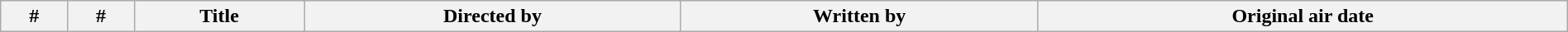<table class="wikitable plainrowheaders" style="width:100%; margin:auto;">
<tr>
<th>#</th>
<th>#</th>
<th>Title</th>
<th>Directed by</th>
<th>Written by</th>
<th>Original air date<br>


















































</th>
</tr>
</table>
